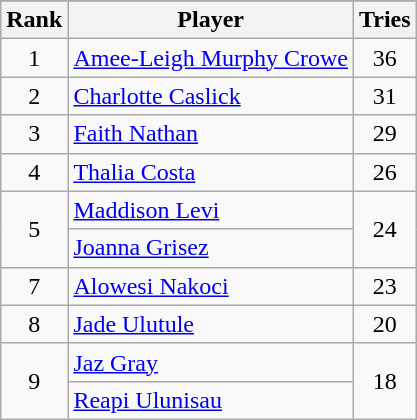<table class="wikitable" style="text-align:center;">
<tr>
</tr>
<tr>
<th>Rank</th>
<th>Player</th>
<th>Tries</th>
</tr>
<tr>
<td>1</td>
<td align=left> <a href='#'>Amee-Leigh Murphy Crowe</a></td>
<td>36</td>
</tr>
<tr>
<td>2</td>
<td align=left> <a href='#'>Charlotte Caslick</a></td>
<td>31</td>
</tr>
<tr>
<td>3</td>
<td align=left> <a href='#'>Faith Nathan</a></td>
<td>29</td>
</tr>
<tr>
<td>4</td>
<td align=left> <a href='#'>Thalia Costa</a></td>
<td>26</td>
</tr>
<tr>
<td rowspan=2>5</td>
<td align=left> <a href='#'>Maddison Levi</a></td>
<td rowspan=2>24</td>
</tr>
<tr>
<td align=left> <a href='#'>Joanna Grisez</a></td>
</tr>
<tr>
<td>7</td>
<td align=left> <a href='#'>Alowesi Nakoci</a></td>
<td>23</td>
</tr>
<tr>
<td>8</td>
<td align=left> <a href='#'>Jade Ulutule</a></td>
<td>20</td>
</tr>
<tr>
<td rowspan=2>9</td>
<td align=left> <a href='#'>Jaz Gray</a></td>
<td rowspan=2>18</td>
</tr>
<tr>
<td align=left> <a href='#'>Reapi Ulunisau</a></td>
</tr>
</table>
